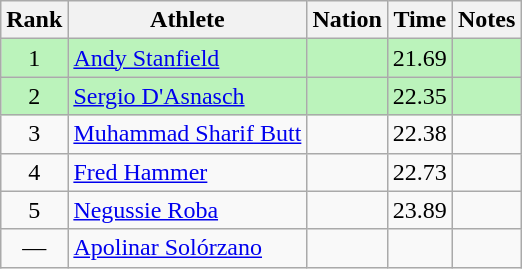<table class="wikitable sortable" style="text-align:center">
<tr>
<th>Rank</th>
<th>Athlete</th>
<th>Nation</th>
<th>Time</th>
<th>Notes</th>
</tr>
<tr bgcolor=bbf3bb>
<td>1</td>
<td align=left><a href='#'>Andy Stanfield</a></td>
<td align=left></td>
<td>21.69</td>
<td></td>
</tr>
<tr bgcolor=bbf3bb>
<td>2</td>
<td align=left><a href='#'>Sergio D'Asnasch</a></td>
<td align=left></td>
<td>22.35</td>
<td></td>
</tr>
<tr>
<td>3</td>
<td align=left><a href='#'>Muhammad Sharif Butt</a></td>
<td align=left></td>
<td>22.38</td>
<td></td>
</tr>
<tr>
<td>4</td>
<td align=left><a href='#'>Fred Hammer</a></td>
<td align=left></td>
<td>22.73</td>
<td></td>
</tr>
<tr>
<td>5</td>
<td align=left><a href='#'>Negussie Roba</a></td>
<td align=left></td>
<td>23.89</td>
<td></td>
</tr>
<tr>
<td data-sort-value=6>—</td>
<td align=left><a href='#'>Apolinar Solórzano</a></td>
<td align=left></td>
<td data-sort-value=99.99></td>
<td></td>
</tr>
</table>
